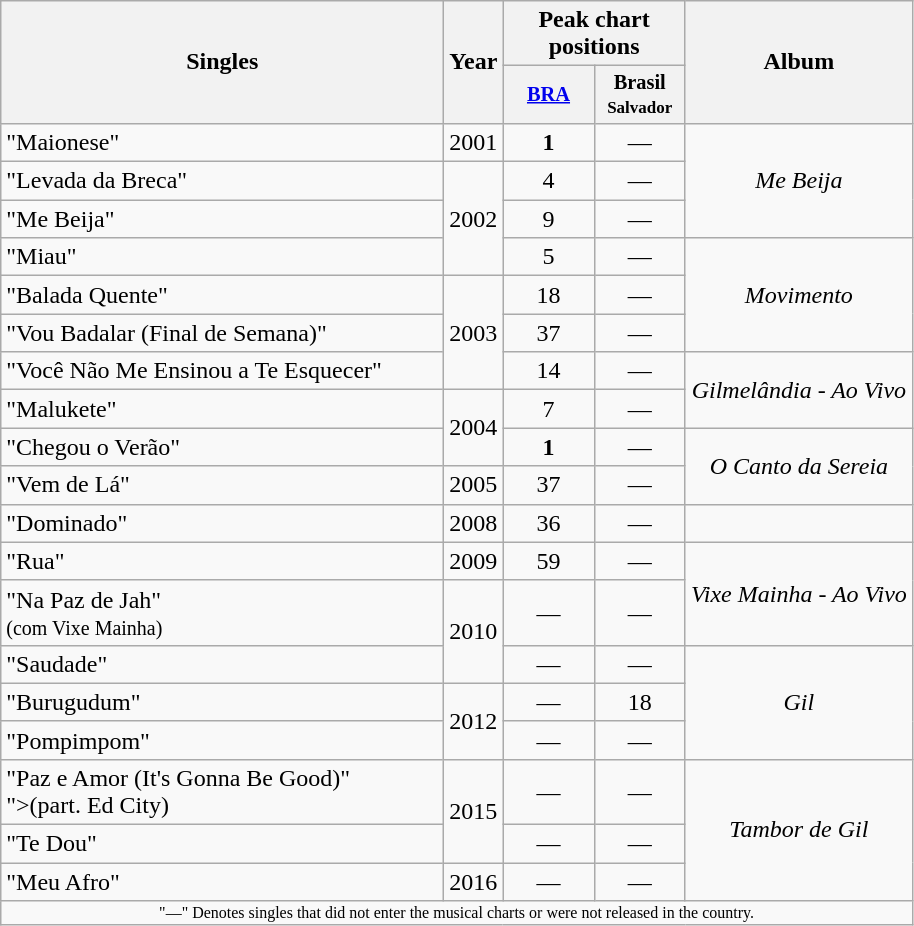<table class="wikitable">
<tr>
<th rowspan="2"  style="width:18em;">Singles</th>
<th rowspan="2">Year</th>
<th colspan="2">Peak chart positions</th>
<th rowspan="2">Album</th>
</tr>
<tr>
<th scope="col" style="width:4em;font-size:85%;"><a href='#'>BRA</a></th>
<th scope="col" style="width:4em;font-size:85%;">Brasil <small>Salvador</small><br></th>
</tr>
<tr>
<td>"Maionese"</td>
<td>2001</td>
<td align="center"><strong>1</strong></td>
<td align="center">—</td>
<td align="center" rowspan=3><em>Me Beija</em></td>
</tr>
<tr>
<td>"Levada da Breca"</td>
<td rowspan=3>2002</td>
<td align="center">4</td>
<td align="center">—</td>
</tr>
<tr>
<td>"Me Beija"</td>
<td align="center">9</td>
<td align="center">—</td>
</tr>
<tr>
<td>"Miau"</td>
<td align="center">5</td>
<td align="center">—</td>
<td align="center" rowspan=3><em>Movimento</em></td>
</tr>
<tr>
<td>"Balada Quente"</td>
<td rowspan=3>2003</td>
<td align="center">18</td>
<td align="center">—</td>
</tr>
<tr>
<td>"Vou Badalar (Final de Semana)"</td>
<td align="center">37</td>
<td align="center">—</td>
</tr>
<tr>
<td>"Você Não Me Ensinou a Te Esquecer"</td>
<td align="center">14</td>
<td align="center">—</td>
<td align="center" rowspan=2><em>Gilmelândia - Ao Vivo</em></td>
</tr>
<tr>
<td>"Malukete"</td>
<td rowspan=2>2004</td>
<td align="center">7</td>
<td align="center">—</td>
</tr>
<tr>
<td>"Chegou o Verão"</td>
<td align="center"><strong>1</strong></td>
<td align="center">—</td>
<td align="center" rowspan=2><em>O Canto da Sereia</em></td>
</tr>
<tr>
<td>"Vem de Lá"</td>
<td rowspan=1>2005</td>
<td align="center">37</td>
<td align="center">—</td>
</tr>
<tr>
<td>"Dominado"</td>
<td>2008</td>
<td align="center">36</td>
<td align="center">—</td>
<td></td>
</tr>
<tr>
<td>"Rua"</td>
<td>2009</td>
<td align="center">59</td>
<td align="center">—</td>
<td align="center" rowspan=2><em>Vixe Mainha - Ao Vivo</em></td>
</tr>
<tr>
<td>"Na Paz de Jah"<br><small>(com Vixe Mainha)</small></td>
<td rowspan=2>2010</td>
<td align="center">—</td>
<td align="center">—</td>
</tr>
<tr>
<td>"Saudade"</td>
<td align="center">—</td>
<td align="center">—</td>
<td align="center" rowspan=3><em>Gil</em></td>
</tr>
<tr>
<td>"Burugudum"</td>
<td rowspan=2>2012</td>
<td align="center">—</td>
<td align="center">18</td>
</tr>
<tr>
<td>"Pompimpom"</td>
<td align="center">—</td>
<td align="center">—</td>
</tr>
<tr>
<td>"Paz e Amor (It's Gonna Be Good)"<br><span>">(part. Ed City)</span></td>
<td rowspan=2>2015</td>
<td align="center">—</td>
<td align="center">—</td>
<td align="center" rowspan=3><em>Tambor de Gil</em></td>
</tr>
<tr>
<td>"Te Dou"</td>
<td align="center">—</td>
<td align="center">—</td>
</tr>
<tr>
<td>"Meu Afro"</td>
<td>2016</td>
<td align="center">—</td>
<td align="center">—</td>
</tr>
<tr>
<td colspan="8" style="text-align:center; font-size:8pt;">"—" Denotes singles that did not enter the musical charts or were not released in the country.</td>
</tr>
</table>
